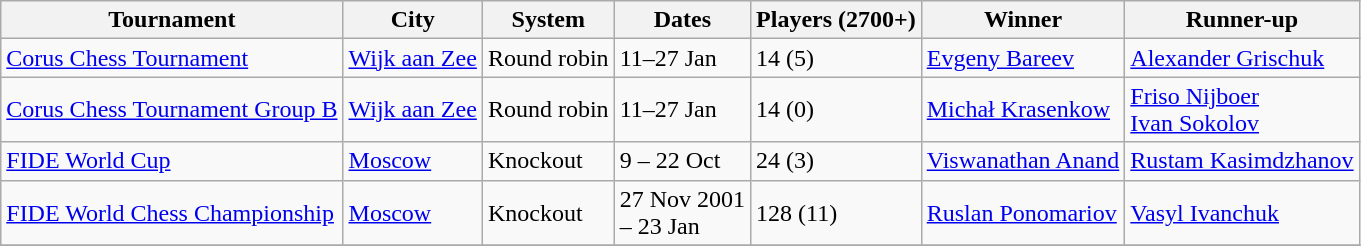<table class="wikitable">
<tr>
<th>Tournament</th>
<th>City</th>
<th>System</th>
<th>Dates</th>
<th>Players (2700+)</th>
<th>Winner</th>
<th>Runner-up</th>
</tr>
<tr>
<td><a href='#'>Corus Chess Tournament</a></td>
<td> <a href='#'>Wijk aan Zee</a></td>
<td>Round robin</td>
<td>11–27 Jan</td>
<td>14 (5)</td>
<td> <a href='#'>Evgeny Bareev</a></td>
<td> <a href='#'>Alexander Grischuk</a></td>
</tr>
<tr>
<td><a href='#'>Corus Chess Tournament Group B</a></td>
<td> <a href='#'>Wijk aan Zee</a></td>
<td>Round robin</td>
<td>11–27 Jan</td>
<td>14 (0)</td>
<td> <a href='#'>Michał Krasenkow</a></td>
<td> <a href='#'>Friso Nijboer </a><br> <a href='#'>Ivan Sokolov</a></td>
</tr>
<tr>
<td><a href='#'>FIDE World Cup</a></td>
<td> <a href='#'>Moscow</a></td>
<td>Knockout</td>
<td>9 – 22 Oct</td>
<td>24 (3)</td>
<td> <a href='#'>Viswanathan Anand</a></td>
<td> <a href='#'>Rustam Kasimdzhanov</a></td>
</tr>
<tr>
<td><a href='#'>FIDE World Chess Championship</a></td>
<td> <a href='#'>Moscow</a></td>
<td>Knockout</td>
<td>27 Nov 2001 <br>– 23 Jan</td>
<td>128 (11)</td>
<td> <a href='#'>Ruslan Ponomariov</a></td>
<td> <a href='#'>Vasyl Ivanchuk</a></td>
</tr>
<tr>
</tr>
</table>
